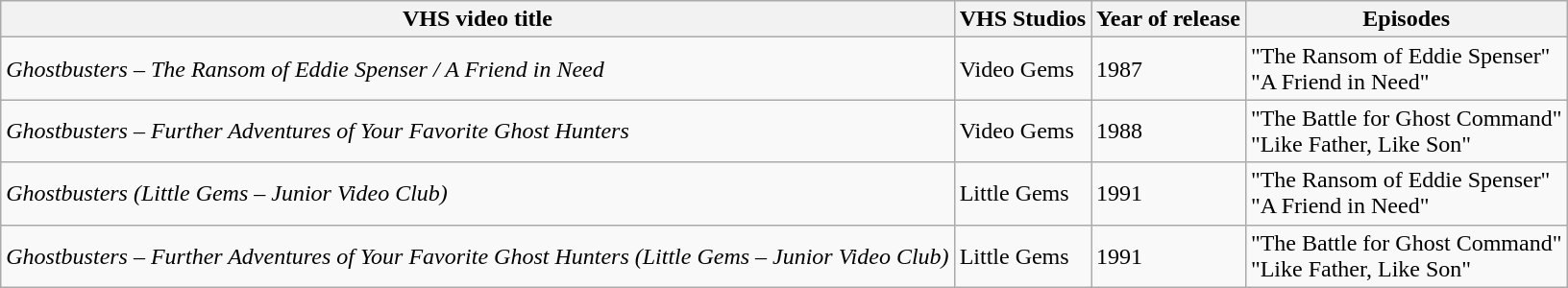<table class="wikitable">
<tr>
<th>VHS video title</th>
<th>VHS Studios</th>
<th>Year of release</th>
<th>Episodes</th>
</tr>
<tr>
<td><em>Ghostbusters – The Ransom of Eddie Spenser / A Friend in Need</em></td>
<td>Video Gems</td>
<td>1987</td>
<td>"The Ransom of Eddie Spenser"<br>"A Friend in Need"</td>
</tr>
<tr>
<td><em>Ghostbusters – Further Adventures of Your Favorite Ghost Hunters</em></td>
<td>Video Gems</td>
<td>1988</td>
<td>"The Battle for Ghost Command"<br>"Like Father, Like Son"</td>
</tr>
<tr>
<td><em>Ghostbusters (Little Gems – Junior Video Club)</em></td>
<td>Little Gems</td>
<td>1991</td>
<td>"The Ransom of Eddie Spenser"<br>"A Friend in Need"</td>
</tr>
<tr>
<td><em>Ghostbusters – Further Adventures of Your Favorite Ghost Hunters (Little Gems – Junior Video Club)</em></td>
<td>Little Gems</td>
<td>1991</td>
<td>"The Battle for Ghost Command"<br>"Like Father, Like Son"</td>
</tr>
</table>
